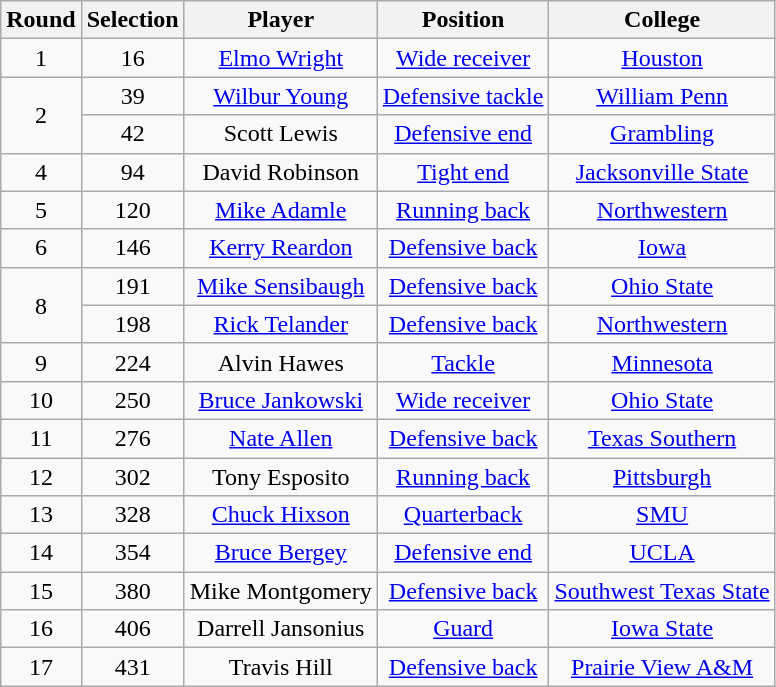<table class="wikitable" style="text-align:center">
<tr>
<th>Round</th>
<th>Selection</th>
<th>Player</th>
<th>Position</th>
<th>College</th>
</tr>
<tr>
<td>1</td>
<td>16</td>
<td><a href='#'>Elmo Wright</a></td>
<td><a href='#'>Wide receiver</a></td>
<td><a href='#'>Houston</a></td>
</tr>
<tr>
<td rowspan=2>2</td>
<td>39</td>
<td><a href='#'>Wilbur Young</a></td>
<td><a href='#'>Defensive tackle</a></td>
<td><a href='#'>William Penn</a></td>
</tr>
<tr>
<td>42</td>
<td>Scott Lewis</td>
<td><a href='#'>Defensive end</a></td>
<td><a href='#'>Grambling</a></td>
</tr>
<tr>
<td>4</td>
<td>94</td>
<td>David Robinson</td>
<td><a href='#'>Tight end</a></td>
<td><a href='#'>Jacksonville State</a></td>
</tr>
<tr>
<td>5</td>
<td>120</td>
<td><a href='#'>Mike Adamle</a></td>
<td><a href='#'>Running back</a></td>
<td><a href='#'>Northwestern</a></td>
</tr>
<tr>
<td>6</td>
<td>146</td>
<td><a href='#'>Kerry Reardon</a></td>
<td><a href='#'>Defensive back</a></td>
<td><a href='#'>Iowa</a></td>
</tr>
<tr>
<td rowspan=2>8</td>
<td>191</td>
<td><a href='#'>Mike Sensibaugh</a></td>
<td><a href='#'>Defensive back</a></td>
<td><a href='#'>Ohio State</a></td>
</tr>
<tr>
<td>198</td>
<td><a href='#'>Rick Telander</a></td>
<td><a href='#'>Defensive back</a></td>
<td><a href='#'>Northwestern</a></td>
</tr>
<tr>
<td>9</td>
<td>224</td>
<td>Alvin Hawes</td>
<td><a href='#'>Tackle</a></td>
<td><a href='#'>Minnesota</a></td>
</tr>
<tr>
<td>10</td>
<td>250</td>
<td><a href='#'>Bruce Jankowski</a></td>
<td><a href='#'>Wide receiver</a></td>
<td><a href='#'>Ohio State</a></td>
</tr>
<tr>
<td>11</td>
<td>276</td>
<td><a href='#'>Nate Allen</a></td>
<td><a href='#'>Defensive back</a></td>
<td><a href='#'>Texas Southern</a></td>
</tr>
<tr>
<td>12</td>
<td>302</td>
<td>Tony Esposito</td>
<td><a href='#'>Running back</a></td>
<td><a href='#'>Pittsburgh</a></td>
</tr>
<tr>
<td>13</td>
<td>328</td>
<td><a href='#'>Chuck Hixson</a></td>
<td><a href='#'>Quarterback</a></td>
<td><a href='#'>SMU</a></td>
</tr>
<tr>
<td>14</td>
<td>354</td>
<td><a href='#'>Bruce Bergey</a></td>
<td><a href='#'>Defensive end</a></td>
<td><a href='#'>UCLA</a></td>
</tr>
<tr>
<td>15</td>
<td>380</td>
<td>Mike Montgomery</td>
<td><a href='#'>Defensive back</a></td>
<td><a href='#'>Southwest Texas State</a></td>
</tr>
<tr>
<td>16</td>
<td>406</td>
<td>Darrell Jansonius</td>
<td><a href='#'>Guard</a></td>
<td><a href='#'>Iowa State</a></td>
</tr>
<tr>
<td>17</td>
<td>431</td>
<td>Travis Hill</td>
<td><a href='#'>Defensive back</a></td>
<td><a href='#'>Prairie View A&M</a></td>
</tr>
</table>
